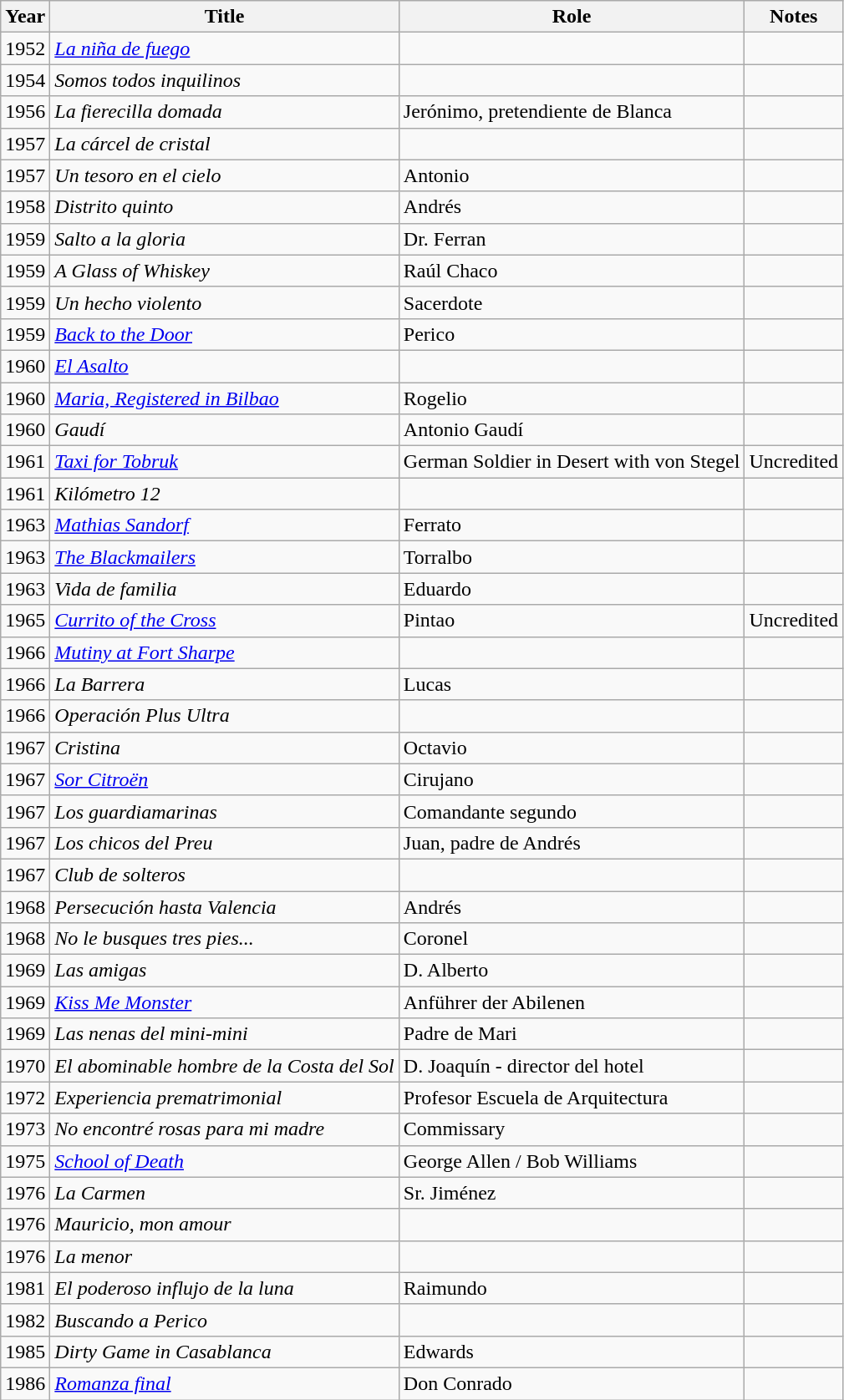<table class="wikitable">
<tr>
<th>Year</th>
<th>Title</th>
<th>Role</th>
<th>Notes</th>
</tr>
<tr>
<td>1952</td>
<td><em><a href='#'>La niña de fuego</a></em></td>
<td></td>
<td></td>
</tr>
<tr>
<td>1954</td>
<td><em>Somos todos inquilinos</em></td>
<td></td>
<td></td>
</tr>
<tr>
<td>1956</td>
<td><em>La fierecilla domada</em></td>
<td>Jerónimo, pretendiente de Blanca</td>
<td></td>
</tr>
<tr>
<td>1957</td>
<td><em>La cárcel de cristal</em></td>
<td></td>
<td></td>
</tr>
<tr>
<td>1957</td>
<td><em>Un tesoro en el cielo</em></td>
<td>Antonio</td>
<td></td>
</tr>
<tr>
<td>1958</td>
<td><em>Distrito quinto</em></td>
<td>Andrés</td>
<td></td>
</tr>
<tr>
<td>1959</td>
<td><em>Salto a la gloria</em></td>
<td>Dr. Ferran</td>
<td></td>
</tr>
<tr>
<td>1959</td>
<td><em>A Glass of Whiskey</em></td>
<td>Raúl Chaco</td>
<td></td>
</tr>
<tr>
<td>1959</td>
<td><em>Un hecho violento</em></td>
<td>Sacerdote</td>
<td></td>
</tr>
<tr>
<td>1959</td>
<td><em><a href='#'>Back to the Door</a></em></td>
<td>Perico</td>
<td></td>
</tr>
<tr>
<td>1960</td>
<td><em><a href='#'>El Asalto</a></em></td>
<td></td>
<td></td>
</tr>
<tr>
<td>1960</td>
<td><em><a href='#'>Maria, Registered in Bilbao</a></em></td>
<td>Rogelio</td>
<td></td>
</tr>
<tr>
<td>1960</td>
<td><em>Gaudí</em></td>
<td>Antonio Gaudí</td>
<td></td>
</tr>
<tr>
<td>1961</td>
<td><em><a href='#'>Taxi for Tobruk</a></em></td>
<td>German Soldier in Desert with von Stegel</td>
<td>Uncredited</td>
</tr>
<tr>
<td>1961</td>
<td><em>Kilómetro 12</em></td>
<td></td>
<td></td>
</tr>
<tr>
<td>1963</td>
<td><em><a href='#'>Mathias Sandorf</a></em></td>
<td>Ferrato</td>
<td></td>
</tr>
<tr>
<td>1963</td>
<td><em><a href='#'>The Blackmailers</a></em></td>
<td>Torralbo</td>
<td></td>
</tr>
<tr>
<td>1963</td>
<td><em>Vida de familia</em></td>
<td>Eduardo</td>
<td></td>
</tr>
<tr>
<td>1965</td>
<td><em><a href='#'>Currito of the Cross</a></em></td>
<td>Pintao</td>
<td>Uncredited</td>
</tr>
<tr>
<td>1966</td>
<td><em><a href='#'>Mutiny at Fort Sharpe</a></em></td>
<td></td>
<td></td>
</tr>
<tr>
<td>1966</td>
<td><em>La Barrera</em></td>
<td>Lucas</td>
<td></td>
</tr>
<tr>
<td>1966</td>
<td><em>Operación Plus Ultra</em></td>
<td></td>
<td></td>
</tr>
<tr>
<td>1967</td>
<td><em>Cristina</em></td>
<td>Octavio</td>
<td></td>
</tr>
<tr>
<td>1967</td>
<td><em><a href='#'>Sor Citroën</a></em></td>
<td>Cirujano</td>
<td></td>
</tr>
<tr>
<td>1967</td>
<td><em>Los guardiamarinas</em></td>
<td>Comandante segundo</td>
<td></td>
</tr>
<tr>
<td>1967</td>
<td><em>Los chicos del Preu</em></td>
<td>Juan, padre de Andrés</td>
<td></td>
</tr>
<tr>
<td>1967</td>
<td><em>Club de solteros</em></td>
<td></td>
<td></td>
</tr>
<tr>
<td>1968</td>
<td><em>Persecución hasta Valencia</em></td>
<td>Andrés</td>
<td></td>
</tr>
<tr>
<td>1968</td>
<td><em>No le busques tres pies...</em></td>
<td>Coronel</td>
<td></td>
</tr>
<tr>
<td>1969</td>
<td><em>Las amigas</em></td>
<td>D. Alberto</td>
<td></td>
</tr>
<tr>
<td>1969</td>
<td><em><a href='#'>Kiss Me Monster</a></em></td>
<td>Anführer der Abilenen</td>
<td></td>
</tr>
<tr>
<td>1969</td>
<td><em>Las nenas del mini-mini</em></td>
<td>Padre de Mari</td>
<td></td>
</tr>
<tr>
<td>1970</td>
<td><em>El abominable hombre de la Costa del Sol</em></td>
<td>D. Joaquín - director del hotel</td>
<td></td>
</tr>
<tr>
<td>1972</td>
<td><em>Experiencia prematrimonial</em></td>
<td>Profesor Escuela de Arquitectura</td>
<td></td>
</tr>
<tr>
<td>1973</td>
<td><em>No encontré rosas para mi madre</em></td>
<td>Commissary</td>
<td></td>
</tr>
<tr>
<td>1975</td>
<td><em><a href='#'>School of Death</a></em></td>
<td>George Allen / Bob Williams</td>
<td></td>
</tr>
<tr>
<td>1976</td>
<td><em>La Carmen</em></td>
<td>Sr. Jiménez</td>
<td></td>
</tr>
<tr>
<td>1976</td>
<td><em>Mauricio, mon amour</em></td>
<td></td>
<td></td>
</tr>
<tr>
<td>1976</td>
<td><em>La menor</em></td>
<td></td>
<td></td>
</tr>
<tr>
<td>1981</td>
<td><em>El poderoso influjo de la luna</em></td>
<td>Raimundo</td>
<td></td>
</tr>
<tr>
<td>1982</td>
<td><em>Buscando a Perico</em></td>
<td></td>
<td></td>
</tr>
<tr>
<td>1985</td>
<td><em>Dirty Game in Casablanca</em></td>
<td>Edwards</td>
<td></td>
</tr>
<tr>
<td>1986</td>
<td><em><a href='#'>Romanza final</a></em></td>
<td>Don Conrado</td>
<td></td>
</tr>
</table>
